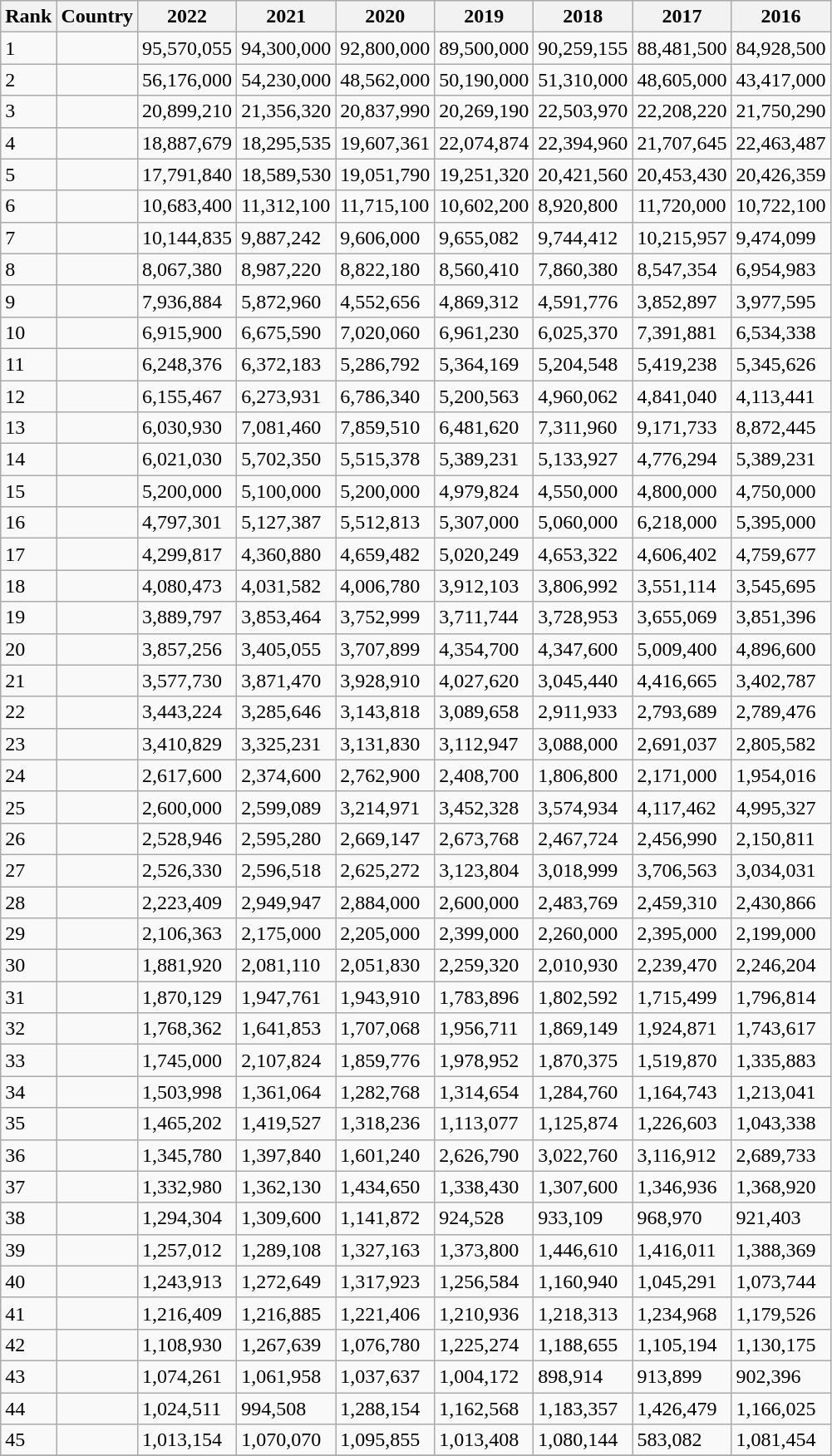<table class="wikitable sortable">
<tr>
<th>Rank</th>
<th>Country</th>
<th data-sort-type="number">2022</th>
<th data-sort-type="number">2021</th>
<th data-sort-type="number">2020</th>
<th data-sort-type="number">2019</th>
<th data-sort-type="number">2018</th>
<th data-sort-type="number">2017</th>
<th data-sort-type="number">2016</th>
</tr>
<tr>
<td>1</td>
<td></td>
<td align="left">95,570,055</td>
<td align="left">94,300,000</td>
<td align="left">92,800,000</td>
<td align="left">89,500,000</td>
<td align="left">90,259,155</td>
<td align="left">88,481,500</td>
<td align="left">84,928,500</td>
</tr>
<tr>
<td>2</td>
<td></td>
<td align="left">56,176,000</td>
<td align="left">54,230,000</td>
<td align="left">48,562,000</td>
<td align="left">50,190,000</td>
<td align="left">51,310,000</td>
<td align="left">48,605,000</td>
<td align="left">43,417,000</td>
</tr>
<tr>
<td>3</td>
<td></td>
<td align="left">20,899,210</td>
<td align="left">21,356,320</td>
<td align="left">20,837,990</td>
<td align="left">20,269,190</td>
<td align="left">22,503,970</td>
<td align="left">22,208,220</td>
<td align="left">21,750,290</td>
</tr>
<tr>
<td>4</td>
<td></td>
<td align="left">18,887,679</td>
<td align="left">18,295,535</td>
<td align="left">19,607,361</td>
<td align="left">22,074,874</td>
<td align="left">22,394,960</td>
<td align="left">21,707,645</td>
<td align="left">22,463,487</td>
</tr>
<tr>
<td>5</td>
<td></td>
<td align="left">17,791,840</td>
<td align="left">18,589,530</td>
<td align="left">19,051,790</td>
<td align="left">19,251,320</td>
<td align="left">20,421,560</td>
<td align="left">20,453,430</td>
<td align="left">20,426,359</td>
</tr>
<tr>
<td>6</td>
<td></td>
<td align="left">10,683,400</td>
<td align="left">11,312,100</td>
<td align="left">11,715,100</td>
<td align="left">10,602,200</td>
<td align="left">8,920,800</td>
<td align="left">11,720,000</td>
<td align="left">10,722,100</td>
</tr>
<tr>
<td>7</td>
<td></td>
<td align="left">10,144,835</td>
<td align="left">9,887,242</td>
<td align="left">9,606,000</td>
<td align="left">9,655,082</td>
<td align="left">9,744,412</td>
<td align="left">10,215,957</td>
<td align="left">9,474,099</td>
</tr>
<tr>
<td>8</td>
<td></td>
<td align="left">8,067,380</td>
<td align="left">8,987,220</td>
<td align="left">8,822,180</td>
<td align="left">8,560,410</td>
<td align="left">7,860,380</td>
<td align="left">8,547,354</td>
<td align="left">6,954,983</td>
</tr>
<tr>
<td>9</td>
<td></td>
<td align="left">7,936,884</td>
<td align="left">5,872,960</td>
<td align="left">4,552,656</td>
<td align="left">4,869,312</td>
<td align="left">4,591,776</td>
<td align="left">3,852,897</td>
<td align="left">3,977,595</td>
</tr>
<tr>
<td>10</td>
<td></td>
<td align="left">6,915,900</td>
<td align="left">6,675,590</td>
<td align="left">7,020,060</td>
<td align="left">6,961,230</td>
<td align="left">6,025,370</td>
<td align="left">7,391,881</td>
<td align="left">6,534,338</td>
</tr>
<tr>
<td>11</td>
<td></td>
<td align="left">6,248,376</td>
<td align="left">6,372,183</td>
<td align="left">5,286,792</td>
<td align="left">5,364,169</td>
<td align="left">5,204,548</td>
<td align="left">5,419,238</td>
<td align="left">5,345,626</td>
</tr>
<tr>
<td>12</td>
<td></td>
<td align="left">6,155,467</td>
<td align="left">6,273,931</td>
<td align="left">6,786,340</td>
<td align="left">5,200,563</td>
<td align="left">4,960,062</td>
<td align="left">4,841,040</td>
<td align="left">4,113,441</td>
</tr>
<tr>
<td>13</td>
<td></td>
<td align="left">6,030,930</td>
<td align="left">7,081,460</td>
<td align="left">7,859,510</td>
<td align="left">6,481,620</td>
<td align="left">7,311,960</td>
<td align="left">9,171,733</td>
<td align="left">8,872,445</td>
</tr>
<tr>
<td>14</td>
<td></td>
<td align="left">6,021,030</td>
<td align="left">5,702,350</td>
<td align="left">5,515,378</td>
<td align="left">5,389,231</td>
<td align="left">5,133,927</td>
<td align="left">4,776,294</td>
<td align="left">5,389,231</td>
</tr>
<tr>
<td>15</td>
<td></td>
<td align="left">5,200,000</td>
<td align="left">5,100,000</td>
<td align="left">5,200,000</td>
<td align="left">4,979,824</td>
<td align="left">4,550,000</td>
<td align="left">4,800,000</td>
<td align="left">4,750,000</td>
</tr>
<tr>
<td>16</td>
<td></td>
<td align="left">4,797,301</td>
<td align="left">5,127,387</td>
<td align="left">5,512,813</td>
<td align="left">5,307,000</td>
<td align="left">5,060,000</td>
<td align="left">6,218,000</td>
<td align="left">5,395,000</td>
</tr>
<tr>
<td>17</td>
<td></td>
<td align="left">4,299,817</td>
<td align="left">4,360,880</td>
<td align="left">4,659,482</td>
<td align="left">5,020,249</td>
<td align="left">4,653,322</td>
<td align="left">4,606,402</td>
<td align="left">4,759,677</td>
</tr>
<tr>
<td>18</td>
<td></td>
<td align="left">4,080,473</td>
<td align="left">4,031,582</td>
<td align="left">4,006,780</td>
<td align="left">3,912,103</td>
<td align="left">3,806,992</td>
<td align="left">3,551,114</td>
<td align="left">3,545,695</td>
</tr>
<tr>
<td>19</td>
<td></td>
<td align="left">3,889,797</td>
<td align="left">3,853,464</td>
<td align="left">3,752,999</td>
<td align="left">3,711,744</td>
<td align="left">3,728,953</td>
<td align="left">3,655,069</td>
<td align="left">3,851,396</td>
</tr>
<tr>
<td>20</td>
<td></td>
<td align="left">3,857,256</td>
<td align="left">3,405,055</td>
<td align="left">3,707,899</td>
<td align="left">4,354,700</td>
<td align="left">4,347,600</td>
<td align="left">5,009,400</td>
<td align="left">4,896,600</td>
</tr>
<tr>
<td>21</td>
<td></td>
<td align="left">3,577,730</td>
<td align="left">3,871,470</td>
<td align="left">3,928,910</td>
<td align="left">4,027,620</td>
<td align="left">3,045,440</td>
<td align="left">4,416,665</td>
<td align="left">3,402,787</td>
</tr>
<tr>
<td>22</td>
<td></td>
<td align="left">3,443,224</td>
<td align="left">3,285,646</td>
<td align="left">3,143,818</td>
<td align="left">3,089,658</td>
<td align="left">2,911,933</td>
<td align="left">2,793,689</td>
<td align="left">2,789,476</td>
</tr>
<tr>
<td>23</td>
<td></td>
<td align="left">3,410,829</td>
<td align="left">3,325,231</td>
<td align="left">3,131,830</td>
<td align="left">3,112,947</td>
<td align="left">3,088,000</td>
<td align="left">2,691,037</td>
<td align="left">2,805,582</td>
</tr>
<tr>
<td>24</td>
<td></td>
<td align="left">2,617,600</td>
<td align="left">2,374,600</td>
<td align="left">2,762,900</td>
<td align="left">2,408,700</td>
<td align="left">1,806,800</td>
<td align="left">2,171,000</td>
<td align="left">1,954,016</td>
</tr>
<tr>
<td>25</td>
<td></td>
<td align="left">2,600,000</td>
<td align="left">2,599,089</td>
<td align="left">3,214,971</td>
<td align="left">3,452,328</td>
<td align="left">3,574,934</td>
<td align="left">4,117,462</td>
<td align="left">4,995,327</td>
</tr>
<tr>
<td>26</td>
<td></td>
<td align="left">2,528,946</td>
<td align="left">2,595,280</td>
<td align="left">2,669,147</td>
<td align="left">2,673,768</td>
<td align="left">2,467,724</td>
<td align="left">2,456,990</td>
<td align="left">2,150,811</td>
</tr>
<tr>
<td>27</td>
<td></td>
<td align="left">2,526,330</td>
<td align="left">2,596,518</td>
<td align="left">2,625,272</td>
<td align="left">3,123,804</td>
<td align="left">3,018,999</td>
<td align="left">3,706,563</td>
<td align="left">3,034,031</td>
</tr>
<tr>
<td>28</td>
<td></td>
<td align="left">2,223,409</td>
<td align="left">2,949,947</td>
<td align="left">2,884,000</td>
<td align="left">2,600,000</td>
<td align="left">2,483,769</td>
<td align="left">2,459,310</td>
<td align="left">2,430,866</td>
</tr>
<tr>
<td>29</td>
<td></td>
<td align="left">2,106,363</td>
<td align="left">2,175,000</td>
<td align="left">2,205,000</td>
<td align="left">2,399,000</td>
<td align="left">2,260,000</td>
<td align="left">2,395,000</td>
<td align="left">2,199,000</td>
</tr>
<tr>
<td>30</td>
<td></td>
<td align="left">1,881,920</td>
<td align="left">2,081,110</td>
<td align="left">2,051,830</td>
<td align="left">2,259,320</td>
<td align="left">2,010,930</td>
<td align="left">2,239,470</td>
<td align="left">2,246,204</td>
</tr>
<tr>
<td>31</td>
<td></td>
<td align="left">1,870,129</td>
<td align="left">1,947,761</td>
<td align="left">1,943,910</td>
<td align="left">1,783,896</td>
<td align="left">1,802,592</td>
<td align="left">1,715,499</td>
<td align="left">1,796,814</td>
</tr>
<tr>
<td>32</td>
<td></td>
<td align="left">1,768,362</td>
<td align="left">1,641,853</td>
<td align="left">1,707,068</td>
<td align="left">1,956,711</td>
<td align="left">1,869,149</td>
<td align="left">1,924,871</td>
<td align="left">1,743,617</td>
</tr>
<tr>
<td>33</td>
<td></td>
<td align="left">1,745,000</td>
<td align="left">2,107,824</td>
<td align="left">1,859,776</td>
<td align="left">1,978,952</td>
<td align="left">1,870,375</td>
<td align="left">1,519,870</td>
<td align="left">1,335,883</td>
</tr>
<tr>
<td>34</td>
<td></td>
<td align="left">1,503,998</td>
<td align="left">1,361,064</td>
<td align="left">1,282,768</td>
<td align="left">1,314,654</td>
<td align="left">1,284,760</td>
<td align="left">1,164,743</td>
<td align="left">1,213,041</td>
</tr>
<tr>
<td>35</td>
<td></td>
<td align="left">1,465,202</td>
<td align="left">1,419,527</td>
<td align="left">1,318,236</td>
<td align="left">1,113,077</td>
<td align="left">1,125,874</td>
<td align="left">1,226,603</td>
<td align="left">1,043,338</td>
</tr>
<tr>
<td>36</td>
<td></td>
<td align="left">1,345,780</td>
<td align="left">1,397,840</td>
<td align="left">1,601,240</td>
<td align="left">2,626,790</td>
<td align="left">3,022,760</td>
<td align="left">3,116,912</td>
<td align="left">2,689,733</td>
</tr>
<tr>
<td>37</td>
<td></td>
<td align="left">1,332,980</td>
<td align="left">1,362,130</td>
<td align="left">1,434,650</td>
<td align="left">1,338,430</td>
<td align="left">1,307,600</td>
<td align="left">1,346,936</td>
<td align="left">1,368,920</td>
</tr>
<tr>
<td>38</td>
<td></td>
<td align="left">1,294,304</td>
<td align="left">1,309,600</td>
<td align="left">1,141,872</td>
<td align="left">924,528</td>
<td align="left">933,109</td>
<td align="left">968,970</td>
<td align="left">921,403</td>
</tr>
<tr>
<td>39</td>
<td></td>
<td align="left">1,257,012</td>
<td align="left">1,289,108</td>
<td align="left">1,327,163</td>
<td align="left">1,373,800</td>
<td align="left">1,446,610</td>
<td align="left">1,416,011</td>
<td align="left">1,388,369</td>
</tr>
<tr>
<td>40</td>
<td></td>
<td align="left">1,243,913</td>
<td align="left">1,272,649</td>
<td align="left">1,317,923</td>
<td align="left">1,256,584</td>
<td align="left">1,160,940</td>
<td align="left">1,045,291</td>
<td align="left">1,073,744</td>
</tr>
<tr>
<td>41</td>
<td></td>
<td align="left">1,216,409</td>
<td align="left">1,216,885</td>
<td align="left">1,221,406</td>
<td align="left">1,210,936</td>
<td align="left">1,218,313</td>
<td align="left">1,234,968</td>
<td align="left">1,179,526</td>
</tr>
<tr>
<td>42</td>
<td></td>
<td align="left">1,108,930</td>
<td align="left">1,267,639</td>
<td align="left">1,076,780</td>
<td align="left">1,225,274</td>
<td align="left">1,188,655</td>
<td align="left">1,105,194</td>
<td align="left">1,130,175</td>
</tr>
<tr>
<td>43</td>
<td></td>
<td align="left">1,074,261</td>
<td align="left">1,061,958</td>
<td align="left">1,037,637</td>
<td align="left">1,004,172</td>
<td align="left">898,914</td>
<td align="left">913,899</td>
<td align="left">902,396</td>
</tr>
<tr>
<td>44</td>
<td></td>
<td align="left">1,024,511</td>
<td align="left">994,508</td>
<td align="left">1,288,154</td>
<td align="left">1,162,568</td>
<td align="left">1,183,357</td>
<td align="left">1,426,479</td>
<td align="left">1,166,025</td>
</tr>
<tr>
<td>45</td>
<td></td>
<td align="left">1,013,154</td>
<td align="left">1,070,070</td>
<td align="left">1,095,855</td>
<td align="left">1,013,408</td>
<td align="left">1,080,144</td>
<td align="left">583,082</td>
<td align="left">1,081,454</td>
</tr>
<tr>
</tr>
</table>
